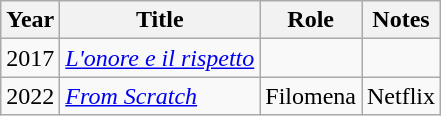<table class="wikitable sortable">
<tr>
<th>Year</th>
<th>Title</th>
<th>Role</th>
<th class="unsortable">Notes</th>
</tr>
<tr>
<td>2017</td>
<td><em><a href='#'>L'onore e il rispetto</a></em></td>
<td></td>
<td></td>
</tr>
<tr>
<td>2022</td>
<td><a href='#'><em>From Scratch</em></a></td>
<td>Filomena</td>
<td>Netflix</td>
</tr>
</table>
